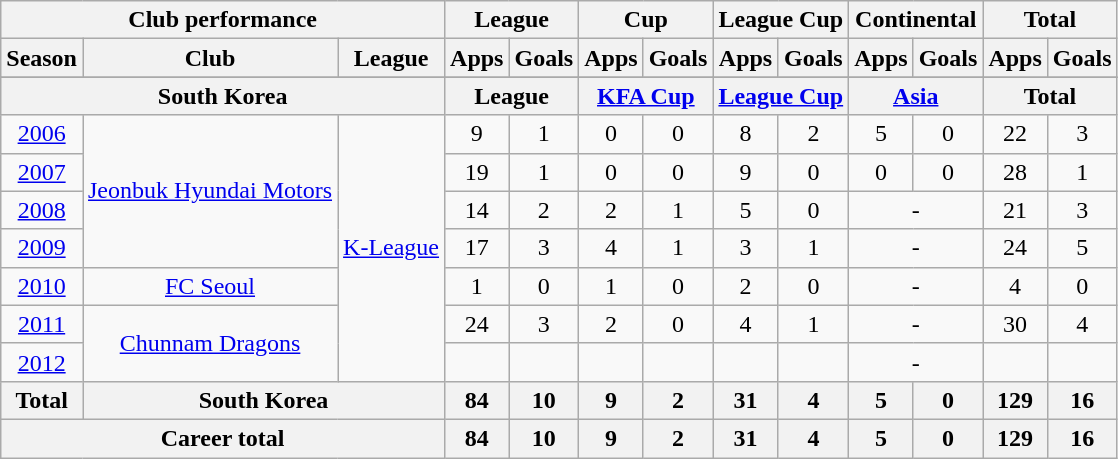<table class="wikitable" style="text-align:center">
<tr>
<th colspan=3>Club performance</th>
<th colspan=2>League</th>
<th colspan=2>Cup</th>
<th colspan=2>League Cup</th>
<th colspan=2>Continental</th>
<th colspan=2>Total</th>
</tr>
<tr>
<th>Season</th>
<th>Club</th>
<th>League</th>
<th>Apps</th>
<th>Goals</th>
<th>Apps</th>
<th>Goals</th>
<th>Apps</th>
<th>Goals</th>
<th>Apps</th>
<th>Goals</th>
<th>Apps</th>
<th>Goals</th>
</tr>
<tr>
</tr>
<tr>
<th colspan=3>South Korea</th>
<th colspan=2>League</th>
<th colspan=2><a href='#'>KFA Cup</a></th>
<th colspan=2><a href='#'>League Cup</a></th>
<th colspan=2><a href='#'>Asia</a></th>
<th colspan=2>Total</th>
</tr>
<tr>
<td><a href='#'>2006</a></td>
<td rowspan="4"><a href='#'>Jeonbuk Hyundai Motors</a></td>
<td rowspan="7"><a href='#'>K-League</a></td>
<td>9</td>
<td>1</td>
<td>0</td>
<td>0</td>
<td>8</td>
<td>2</td>
<td>5</td>
<td>0</td>
<td>22</td>
<td>3</td>
</tr>
<tr>
<td><a href='#'>2007</a></td>
<td>19</td>
<td>1</td>
<td>0</td>
<td>0</td>
<td>9</td>
<td>0</td>
<td>0</td>
<td>0</td>
<td>28</td>
<td>1</td>
</tr>
<tr>
<td><a href='#'>2008</a></td>
<td>14</td>
<td>2</td>
<td>2</td>
<td>1</td>
<td>5</td>
<td>0</td>
<td colspan="2">-</td>
<td>21</td>
<td>3</td>
</tr>
<tr>
<td><a href='#'>2009</a></td>
<td>17</td>
<td>3</td>
<td>4</td>
<td>1</td>
<td>3</td>
<td>1</td>
<td colspan="2">-</td>
<td>24</td>
<td>5</td>
</tr>
<tr>
<td><a href='#'>2010</a></td>
<td rowspan="1"><a href='#'>FC Seoul</a></td>
<td>1</td>
<td>0</td>
<td>1</td>
<td>0</td>
<td>2</td>
<td>0</td>
<td colspan="2">-</td>
<td>4</td>
<td>0</td>
</tr>
<tr>
<td><a href='#'>2011</a></td>
<td rowspan="2"><a href='#'>Chunnam Dragons</a></td>
<td>24</td>
<td>3</td>
<td>2</td>
<td>0</td>
<td>4</td>
<td>1</td>
<td colspan="2">-</td>
<td>30</td>
<td>4</td>
</tr>
<tr>
<td><a href='#'>2012</a></td>
<td></td>
<td></td>
<td></td>
<td></td>
<td></td>
<td></td>
<td colspan="2">-</td>
<td></td>
<td></td>
</tr>
<tr>
<th rowspan=1>Total</th>
<th colspan=2>South Korea</th>
<th>84</th>
<th>10</th>
<th>9</th>
<th>2</th>
<th>31</th>
<th>4</th>
<th>5</th>
<th>0</th>
<th>129</th>
<th>16</th>
</tr>
<tr>
<th colspan=3>Career total</th>
<th>84</th>
<th>10</th>
<th>9</th>
<th>2</th>
<th>31</th>
<th>4</th>
<th>5</th>
<th>0</th>
<th>129</th>
<th>16</th>
</tr>
</table>
